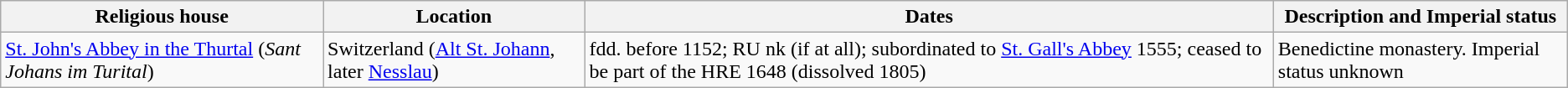<table class="wikitable">
<tr>
<th>Religious house</th>
<th>Location</th>
<th>Dates</th>
<th>Description and Imperial status</th>
</tr>
<tr>
<td><a href='#'>St. John's Abbey in the Thurtal</a> (<em>Sant Johans im Turital</em>)</td>
<td>Switzerland (<a href='#'>Alt St. Johann</a>, later <a href='#'>Nesslau</a>)</td>
<td>fdd. before 1152; RU nk (if at all); subordinated to <a href='#'>St. Gall's Abbey</a> 1555; ceased to be part of the HRE 1648 (dissolved 1805)</td>
<td>Benedictine monastery. Imperial status unknown</td>
</tr>
</table>
